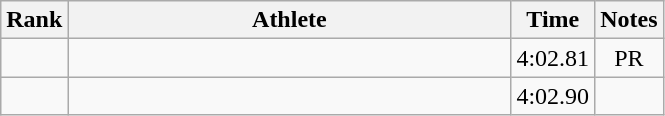<table class="wikitable" style="text-align:center">
<tr>
<th>Rank</th>
<th Style="width:18em">Athlete</th>
<th>Time</th>
<th>Notes</th>
</tr>
<tr>
<td></td>
<td style="text-align:left"></td>
<td>4:02.81</td>
<td>PR</td>
</tr>
<tr>
<td></td>
<td style="text-align:left"></td>
<td>4:02.90</td>
<td></td>
</tr>
</table>
